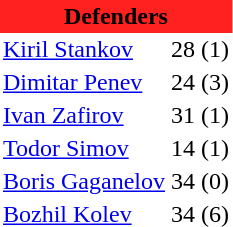<table class="toccolours" border="0" cellpadding="2" cellspacing="0" align="left" style="margin:0.5em;">
<tr>
<th colspan="4" align="center" bgcolor="#FF2020"><span>Defenders</span></th>
</tr>
<tr>
<td> <a href='#'>Kiril Stankov</a></td>
<td>28</td>
<td>(1)</td>
</tr>
<tr>
<td> <a href='#'>Dimitar Penev</a></td>
<td>24</td>
<td>(3)</td>
</tr>
<tr>
<td> <a href='#'>Ivan Zafirov</a></td>
<td>31</td>
<td>(1)</td>
</tr>
<tr>
<td> <a href='#'>Todor Simov</a></td>
<td>14</td>
<td>(1)</td>
</tr>
<tr>
<td> <a href='#'>Boris Gaganelov</a></td>
<td>34</td>
<td>(0)</td>
</tr>
<tr>
<td> <a href='#'>Bozhil Kolev</a></td>
<td>34</td>
<td>(6)</td>
</tr>
<tr>
</tr>
</table>
